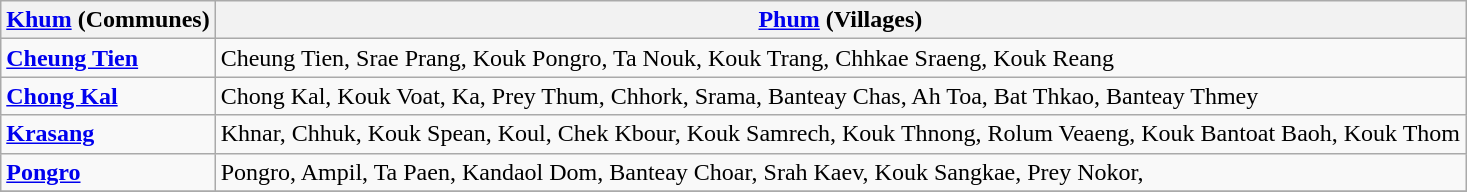<table class="wikitable">
<tr>
<th><a href='#'>Khum</a> (Communes)</th>
<th><a href='#'>Phum</a> (Villages)</th>
</tr>
<tr>
<td><strong><a href='#'>Cheung Tien</a></strong></td>
<td>Cheung Tien, Srae Prang, Kouk Pongro, Ta Nouk, Kouk Trang, Chhkae Sraeng, Kouk Reang</td>
</tr>
<tr>
<td><strong><a href='#'>Chong Kal</a></strong></td>
<td>Chong Kal, Kouk Voat, Ka, Prey Thum, Chhork, Srama, Banteay Chas, Ah Toa, Bat Thkao, Banteay Thmey</td>
</tr>
<tr>
<td><strong><a href='#'>Krasang</a></strong></td>
<td>Khnar, Chhuk, Kouk Spean, Koul, Chek Kbour, Kouk Samrech, Kouk Thnong, Rolum Veaeng, Kouk Bantoat Baoh, Kouk Thom</td>
</tr>
<tr>
<td><strong><a href='#'>Pongro</a></strong></td>
<td>Pongro, Ampil, Ta Paen, Kandaol Dom, Banteay Choar, Srah Kaev, Kouk Sangkae, Prey Nokor,</td>
</tr>
<tr>
</tr>
</table>
